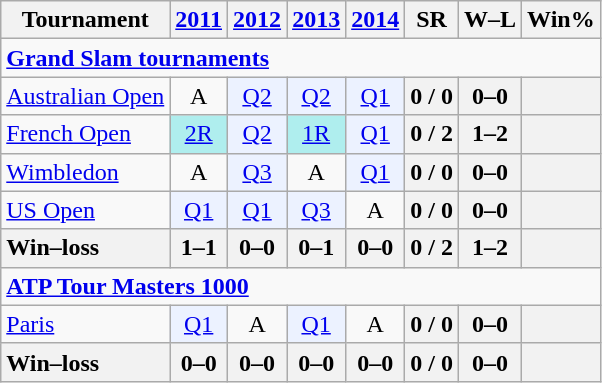<table class=wikitable style=text-align:center>
<tr>
<th>Tournament</th>
<th><a href='#'>2011</a></th>
<th><a href='#'>2012</a></th>
<th><a href='#'>2013</a></th>
<th><a href='#'>2014</a></th>
<th>SR</th>
<th>W–L</th>
<th>Win%</th>
</tr>
<tr>
<td colspan=25 style=text-align:left><a href='#'><strong>Grand Slam tournaments</strong></a></td>
</tr>
<tr>
<td align=left><a href='#'>Australian Open</a></td>
<td>A</td>
<td bgcolor=ecf2ff><a href='#'>Q2</a></td>
<td bgcolor=ecf2ff><a href='#'>Q2</a></td>
<td bgcolor=ecf2ff><a href='#'>Q1</a></td>
<th>0 / 0</th>
<th>0–0</th>
<th></th>
</tr>
<tr>
<td align=left><a href='#'>French Open</a></td>
<td bgcolor=afeeee><a href='#'>2R</a></td>
<td bgcolor=ecf2ff><a href='#'>Q2</a></td>
<td bgcolor=afeeee><a href='#'>1R</a></td>
<td bgcolor=ecf2ff><a href='#'>Q1</a></td>
<th>0 / 2</th>
<th>1–2</th>
<th></th>
</tr>
<tr>
<td align=left><a href='#'>Wimbledon</a></td>
<td>A</td>
<td bgcolor=ecf2ff><a href='#'>Q3</a></td>
<td>A</td>
<td bgcolor=ecf2ff><a href='#'>Q1</a></td>
<th>0 / 0</th>
<th>0–0</th>
<th></th>
</tr>
<tr>
<td align=left><a href='#'>US Open</a></td>
<td bgcolor=ecf2ff><a href='#'>Q1</a></td>
<td bgcolor=ecf2ff><a href='#'>Q1</a></td>
<td bgcolor=ecf2ff><a href='#'>Q3</a></td>
<td>A</td>
<th>0 / 0</th>
<th>0–0</th>
<th></th>
</tr>
<tr>
<th style=text-align:left>Win–loss</th>
<th>1–1</th>
<th>0–0</th>
<th>0–1</th>
<th>0–0</th>
<th>0 / 2</th>
<th>1–2</th>
<th></th>
</tr>
<tr>
<td colspan=25 style=text-align:left><strong><a href='#'>ATP Tour Masters 1000</a></strong></td>
</tr>
<tr>
<td align=left><a href='#'>Paris</a></td>
<td bgcolor=ecf2ff><a href='#'>Q1</a></td>
<td>A</td>
<td bgcolor=ecf2ff><a href='#'>Q1</a></td>
<td>A</td>
<th>0 / 0</th>
<th>0–0</th>
<th></th>
</tr>
<tr>
<th style=text-align:left>Win–loss</th>
<th>0–0</th>
<th>0–0</th>
<th>0–0</th>
<th>0–0</th>
<th>0 / 0</th>
<th>0–0</th>
<th></th>
</tr>
</table>
